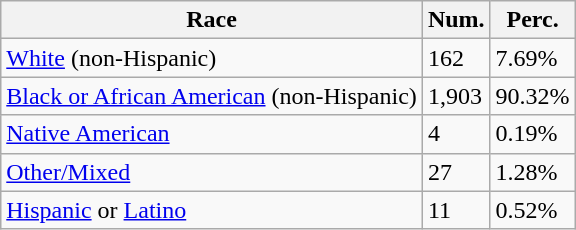<table class="wikitable">
<tr>
<th>Race</th>
<th>Num.</th>
<th>Perc.</th>
</tr>
<tr>
<td><a href='#'>White</a> (non-Hispanic)</td>
<td>162</td>
<td>7.69%</td>
</tr>
<tr>
<td><a href='#'>Black or African American</a> (non-Hispanic)</td>
<td>1,903</td>
<td>90.32%</td>
</tr>
<tr>
<td><a href='#'>Native American</a></td>
<td>4</td>
<td>0.19%</td>
</tr>
<tr>
<td><a href='#'>Other/Mixed</a></td>
<td>27</td>
<td>1.28%</td>
</tr>
<tr>
<td><a href='#'>Hispanic</a> or <a href='#'>Latino</a></td>
<td>11</td>
<td>0.52%</td>
</tr>
</table>
